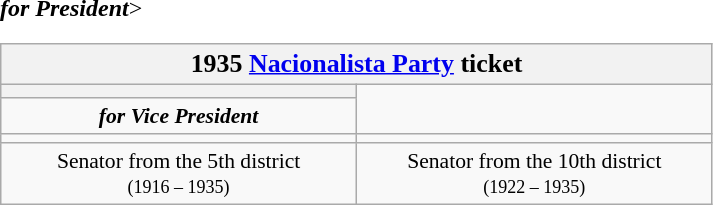<table class=wikitable style="font-size:90%; text-align:center">
<tr>
<th colspan=2><big>1935 <a href='#'>Nacionalista Party</a> ticket</big></th>
</tr>
<tr>
<th style="width:3em; font-size:135%; background:></th>
<th style="width:3em; font-size:135%; background:></th>
</tr>
<tr style="color:#000; font-size:100%; background:#>
<td style="width:200px;"><strong><em>for President</em></strong></td>
<td style="width:200px;"><strong><em>for Vice President</em></strong></td>
</tr>
<tr <--Do not add a generic image here, that would be forbidden under WP:IPH-->>
<td></td>
<td></td>
</tr>
<tr>
<td style=width:16em>Senator from the 5th district<br><small>(1916 – 1935)</small></td>
<td style=width:16em>Senator from the 10th district<br><small>(1922 – 1935)</small></td>
</tr>
</table>
